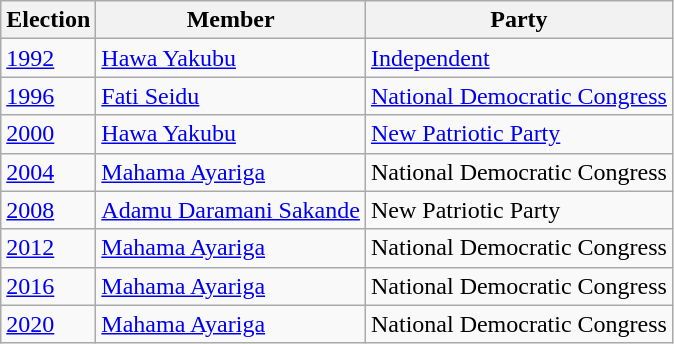<table class="wikitable">
<tr>
<th>Election</th>
<th>Member</th>
<th>Party</th>
</tr>
<tr>
<td><a href='#'>1992</a></td>
<td><a href='#'>Hawa Yakubu</a></td>
<td><a href='#'>Independent</a></td>
</tr>
<tr>
<td><a href='#'>1996</a></td>
<td><a href='#'>Fati Seidu</a></td>
<td><a href='#'>National Democratic Congress</a></td>
</tr>
<tr>
<td><a href='#'>2000</a></td>
<td><a href='#'>Hawa Yakubu</a></td>
<td><a href='#'>New Patriotic Party</a></td>
</tr>
<tr>
<td><a href='#'>2004</a></td>
<td><a href='#'>Mahama Ayariga</a></td>
<td>National Democratic Congress</td>
</tr>
<tr>
<td><a href='#'>2008</a></td>
<td><a href='#'>Adamu Daramani Sakande</a></td>
<td>New Patriotic Party</td>
</tr>
<tr>
<td><a href='#'>2012</a></td>
<td><a href='#'>Mahama Ayariga</a></td>
<td>National Democratic Congress</td>
</tr>
<tr>
<td><a href='#'>2016</a></td>
<td><a href='#'>Mahama Ayariga</a></td>
<td>National Democratic Congress</td>
</tr>
<tr>
<td><a href='#'>2020</a></td>
<td><a href='#'>Mahama Ayariga</a></td>
<td>National Democratic Congress</td>
</tr>
</table>
